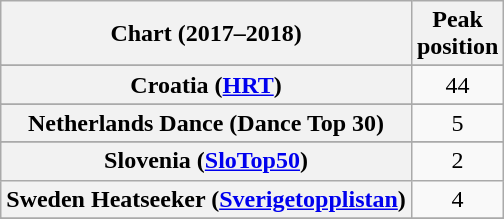<table class="wikitable sortable plainrowheaders" style="text-align:center;">
<tr>
<th>Chart (2017–2018)</th>
<th>Peak<br>position</th>
</tr>
<tr>
</tr>
<tr>
</tr>
<tr>
</tr>
<tr>
</tr>
<tr>
</tr>
<tr>
</tr>
<tr>
<th scope="row">Croatia (<a href='#'>HRT</a>)</th>
<td>44</td>
</tr>
<tr>
</tr>
<tr>
</tr>
<tr>
</tr>
<tr>
</tr>
<tr>
</tr>
<tr>
</tr>
<tr>
</tr>
<tr>
</tr>
<tr>
</tr>
<tr>
</tr>
<tr>
</tr>
<tr>
<th scope="row">Netherlands Dance (Dance Top 30)</th>
<td>5</td>
</tr>
<tr>
</tr>
<tr>
</tr>
<tr>
</tr>
<tr>
<th scope="row">Slovenia (<a href='#'>SloTop50</a>)</th>
<td>2</td>
</tr>
<tr>
<th scope="row">Sweden Heatseeker (<a href='#'>Sverigetopplistan</a>)</th>
<td>4</td>
</tr>
<tr>
</tr>
<tr>
</tr>
</table>
